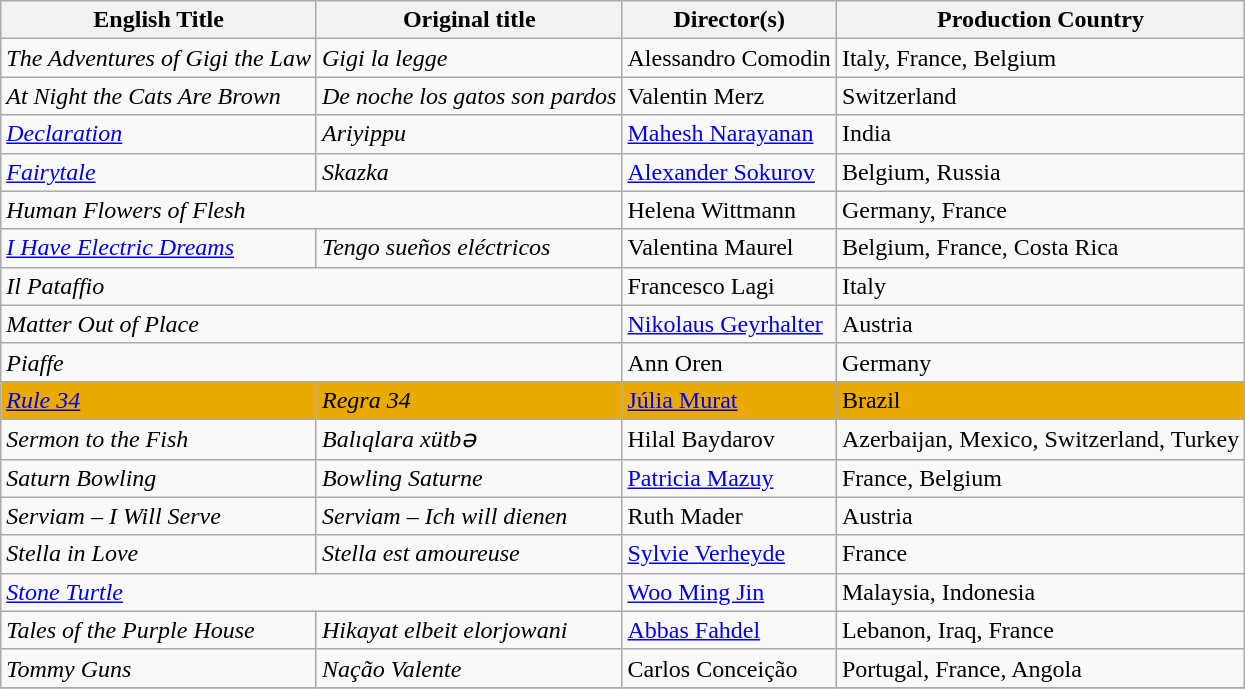<table class="wikitable sortable">
<tr>
<th>English Title</th>
<th>Original title</th>
<th>Director(s)</th>
<th>Production Country</th>
</tr>
<tr>
<td><em>The Adventures of Gigi the Law</em></td>
<td><em>Gigi la legge</em></td>
<td>Alessandro Comodin</td>
<td>Italy, France, Belgium</td>
</tr>
<tr>
<td><em>At Night the Cats Are Brown</em></td>
<td><em>De noche los gatos son pardos</em></td>
<td>Valentin Merz</td>
<td>Switzerland</td>
</tr>
<tr>
<td><em><a href='#'>Declaration</a></em></td>
<td><em>Ariyippu</em></td>
<td><a href='#'>Mahesh Narayanan</a></td>
<td>India</td>
</tr>
<tr>
<td><em><a href='#'>Fairytale</a></em></td>
<td><em>Skazka</em></td>
<td><a href='#'>Alexander Sokurov</a></td>
<td>Belgium, Russia</td>
</tr>
<tr>
<td colspan="2"><em>Human Flowers of Flesh</em></td>
<td>Helena Wittmann</td>
<td>Germany, France</td>
</tr>
<tr>
<td><em><a href='#'>I Have Electric Dreams</a></em></td>
<td><em>Tengo sueños eléctricos</em></td>
<td>Valentina Maurel</td>
<td>Belgium, France, Costa Rica</td>
</tr>
<tr>
<td colspan="2"><em>Il Pataffio</em></td>
<td>Francesco Lagi</td>
<td>Italy</td>
</tr>
<tr>
<td colspan="2"><em>Matter Out of Place</em></td>
<td><a href='#'>Nikolaus Geyrhalter</a></td>
<td>Austria</td>
</tr>
<tr>
<td colspan="2"><em>Piaffe</em></td>
<td>Ann Oren</td>
<td>Germany</td>
</tr>
<tr style="background:#EAAA00">
<td><em><a href='#'>Rule 34</a></em></td>
<td><em>Regra 34</em></td>
<td><a href='#'>Júlia Murat</a></td>
<td>Brazil</td>
</tr>
<tr>
<td><em>Sermon to the Fish</em></td>
<td><em>Balıqlara xütbə</em></td>
<td>Hilal Baydarov</td>
<td>Azerbaijan, Mexico, Switzerland, Turkey</td>
</tr>
<tr>
<td><em>Saturn Bowling</em></td>
<td><em>Bowling Saturne</em></td>
<td><a href='#'>Patricia Mazuy</a></td>
<td>France, Belgium</td>
</tr>
<tr>
<td><em>Serviam – I Will Serve</em></td>
<td><em>Serviam – Ich will dienen</em></td>
<td>Ruth Mader</td>
<td>Austria</td>
</tr>
<tr>
<td><em>Stella in Love</em></td>
<td><em>Stella est amoureuse</em></td>
<td><a href='#'>Sylvie Verheyde</a></td>
<td>France</td>
</tr>
<tr>
<td colspan="2"><em><a href='#'>Stone Turtle</a></em></td>
<td><a href='#'>Woo Ming Jin</a></td>
<td>Malaysia, Indonesia</td>
</tr>
<tr>
<td><em>Tales of the Purple House</em></td>
<td><em>Hikayat elbeit elorjowani</em></td>
<td><a href='#'>Abbas Fahdel</a></td>
<td>Lebanon, Iraq, France</td>
</tr>
<tr>
<td><em>Tommy Guns</em></td>
<td><em>Nação Valente</em></td>
<td>Carlos Conceição</td>
<td>Portugal, France, Angola</td>
</tr>
<tr>
</tr>
</table>
